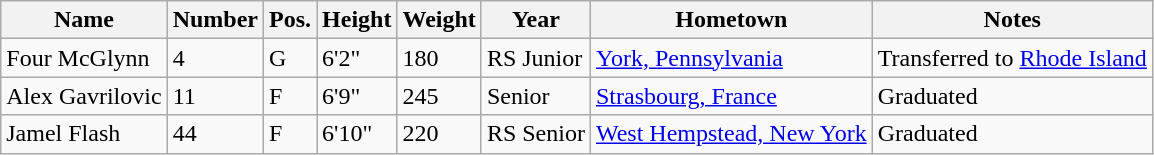<table class="wikitable sortable" border="1">
<tr>
<th>Name</th>
<th>Number</th>
<th>Pos.</th>
<th>Height</th>
<th>Weight</th>
<th>Year</th>
<th>Hometown</th>
<th class="unsortable">Notes</th>
</tr>
<tr>
<td>Four McGlynn</td>
<td>4</td>
<td>G</td>
<td>6'2"</td>
<td>180</td>
<td>RS Junior</td>
<td><a href='#'>York, Pennsylvania</a></td>
<td>Transferred to <a href='#'>Rhode Island</a></td>
</tr>
<tr>
<td>Alex Gavrilovic</td>
<td>11</td>
<td>F</td>
<td>6'9"</td>
<td>245</td>
<td>Senior</td>
<td><a href='#'>Strasbourg, France</a></td>
<td>Graduated</td>
</tr>
<tr>
<td>Jamel Flash</td>
<td>44</td>
<td>F</td>
<td>6'10"</td>
<td>220</td>
<td>RS Senior</td>
<td><a href='#'>West Hempstead, New York</a></td>
<td>Graduated</td>
</tr>
</table>
